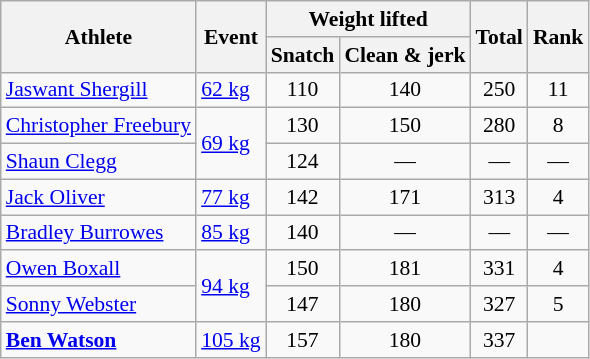<table class="wikitable" style="font-size:90%">
<tr>
<th rowspan="2">Athlete</th>
<th rowspan="2">Event</th>
<th colspan="2">Weight lifted</th>
<th rowspan="2">Total</th>
<th rowspan="2">Rank</th>
</tr>
<tr>
<th>Snatch</th>
<th>Clean & jerk</th>
</tr>
<tr align=center>
<td align=left><a href='#'>Jaswant Shergill</a></td>
<td align=left><a href='#'>62 kg</a></td>
<td>110</td>
<td>140</td>
<td>250</td>
<td>11</td>
</tr>
<tr align=center>
<td align=left><a href='#'>Christopher Freebury</a></td>
<td style="text-align:left;" rowspan="2"><a href='#'>69 kg</a></td>
<td>130</td>
<td>150</td>
<td>280</td>
<td>8</td>
</tr>
<tr align=center>
<td align=left><a href='#'>Shaun Clegg</a></td>
<td>124</td>
<td>—</td>
<td>—</td>
<td>—</td>
</tr>
<tr align=center>
<td align=left><a href='#'>Jack Oliver</a></td>
<td align=left><a href='#'>77 kg</a></td>
<td>142</td>
<td>171</td>
<td>313</td>
<td>4</td>
</tr>
<tr align=center>
<td align=left><a href='#'>Bradley Burrowes</a></td>
<td align=left><a href='#'>85 kg</a></td>
<td>140</td>
<td>—</td>
<td>—</td>
<td>—</td>
</tr>
<tr align=center>
<td align=left><a href='#'>Owen Boxall</a></td>
<td style="text-align:left;" rowspan="2"><a href='#'>94 kg</a></td>
<td>150</td>
<td>181</td>
<td>331</td>
<td>4</td>
</tr>
<tr align=center>
<td align=left><a href='#'>Sonny Webster</a></td>
<td>147</td>
<td>180</td>
<td>327</td>
<td>5</td>
</tr>
<tr align=center>
<td align=left><strong><a href='#'>Ben Watson</a></strong></td>
<td align=left><a href='#'>105 kg</a></td>
<td>157</td>
<td>180</td>
<td>337</td>
<td></td>
</tr>
</table>
